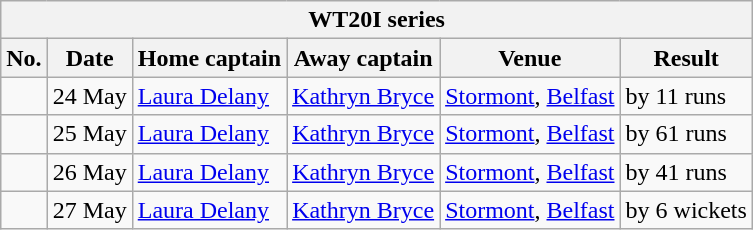<table class="wikitable">
<tr>
<th colspan="9">WT20I series</th>
</tr>
<tr>
<th>No.</th>
<th>Date</th>
<th>Home captain</th>
<th>Away captain</th>
<th>Venue</th>
<th>Result</th>
</tr>
<tr>
<td></td>
<td>24 May</td>
<td><a href='#'>Laura Delany</a></td>
<td><a href='#'>Kathryn Bryce</a></td>
<td><a href='#'>Stormont</a>, <a href='#'>Belfast</a></td>
<td> by 11 runs</td>
</tr>
<tr>
<td></td>
<td>25 May</td>
<td><a href='#'>Laura Delany</a></td>
<td><a href='#'>Kathryn Bryce</a></td>
<td><a href='#'>Stormont</a>, <a href='#'>Belfast</a></td>
<td> by 61 runs</td>
</tr>
<tr>
<td></td>
<td>26 May</td>
<td><a href='#'>Laura Delany</a></td>
<td><a href='#'>Kathryn Bryce</a></td>
<td><a href='#'>Stormont</a>, <a href='#'>Belfast</a></td>
<td> by 41 runs</td>
</tr>
<tr>
<td></td>
<td>27 May</td>
<td><a href='#'>Laura Delany</a></td>
<td><a href='#'>Kathryn Bryce</a></td>
<td><a href='#'>Stormont</a>, <a href='#'>Belfast</a></td>
<td> by 6 wickets</td>
</tr>
</table>
